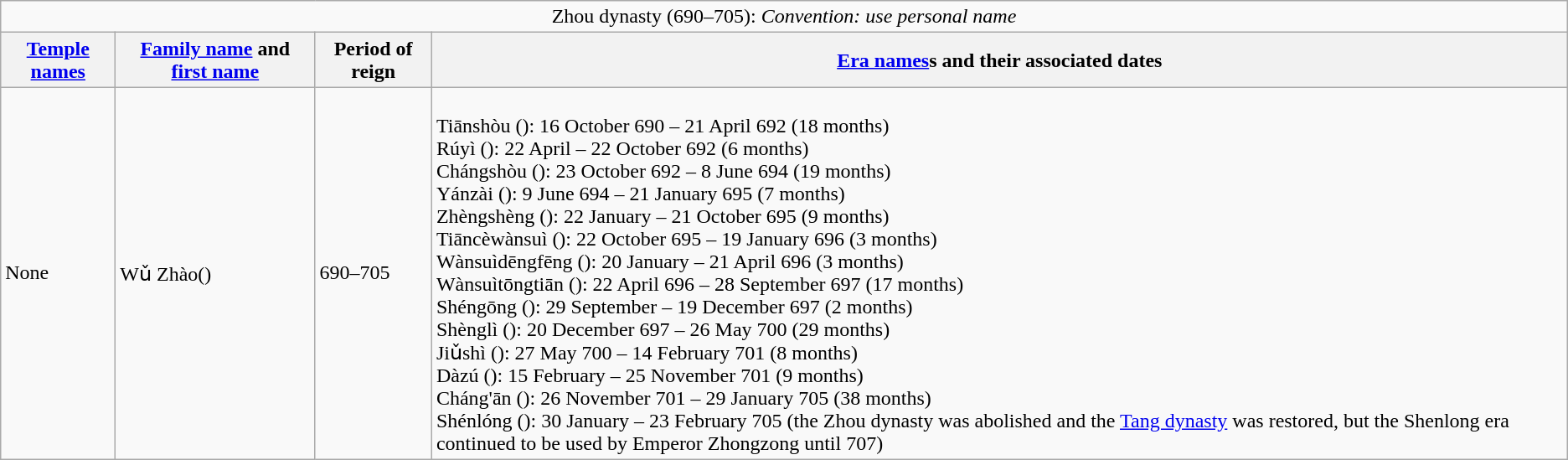<table class="wikitable">
<tr>
<td colspan="4" style="text-align:center;">Zhou dynasty (690–705): <em>Convention: use personal name</em></td>
</tr>
<tr>
<th><a href='#'>Temple names</a></th>
<th><a href='#'>Family name</a> and <a href='#'>first name</a></th>
<th>Period of reign</th>
<th><a href='#'>Era names</a>s and their associated dates</th>
</tr>
<tr>
<td>None</td>
<td>Wǔ Zhào()</td>
<td>690–705</td>
<td><br>Tiānshòu (): 16 October 690 – 21 April 692 (18 months)<br>
Rúyì (): 22 April – 22 October 692 (6 months)<br>
Chángshòu (): 23 October 692 – 8 June 694 (19  months)<br>
Yánzài (): 9 June 694 – 21 January 695 (7  months)<br>
Zhèngshèng (): 22 January – 21 October 695 (9 months)<br>
Tiāncèwànsuì (): 22 October 695 – 19 January 696 (3 months)<br>
Wànsuìdēngfēng (): 20 January – 21 April 696 (3 months)<br>
Wànsuìtōngtiān (): 22 April 696 – 28 September 697 (17 months)<br>
Shéngōng (): 29 September – 19 December 697 (2  months)<br>
Shènglì (): 20 December 697 – 26 May 700 (29 months)<br>
Jiǔshì (): 27 May 700 – 14 February 701 (8  months)<br>
Dàzú (): 15 February – 25 November 701 (9  months)<br>
Cháng'ān (): 26 November 701 – 29 January 705 (38 months)<br>
Shénlóng (): 30 January – 23 February 705 (the Zhou dynasty was abolished and the <a href='#'>Tang dynasty</a> was restored, but the Shenlong era continued to be used by Emperor Zhongzong until 707)</td>
</tr>
</table>
